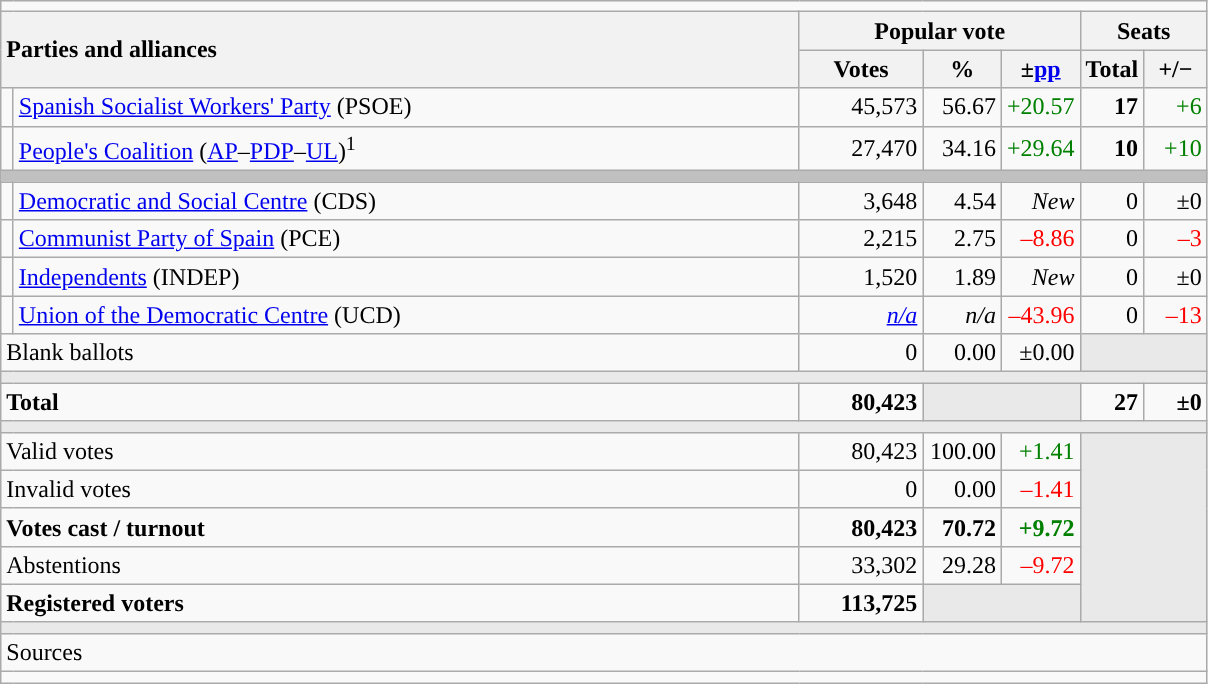<table class="wikitable" style="text-align:right;">
<tr>
<td colspan="7"></td>
</tr>
<tr>
<th style="text-align:left;" rowspan="2" colspan="2" width="525">Parties and alliances</th>
<th colspan="3">Popular vote</th>
<th colspan="2">Seats</th>
</tr>
<tr>
<th width="75">Votes</th>
<th width="45">%</th>
<th width="45">±<a href='#'>pp</a></th>
<th width="35">Total</th>
<th width="35">+/−</th>
</tr>
<tr>
<td width="1" style="color:inherit;background:"></td>
<td align="left"><a href='#'>Spanish Socialist Workers' Party</a> (PSOE)</td>
<td>45,573</td>
<td>56.67</td>
<td style="color:green;">+20.57</td>
<td><strong>17</strong></td>
<td style="color:green;">+6</td>
</tr>
<tr>
<td style="color:inherit;background:"></td>
<td align="left"><a href='#'>People's Coalition</a> (<a href='#'>AP</a>–<a href='#'>PDP</a>–<a href='#'>UL</a>)<sup>1</sup></td>
<td>27,470</td>
<td>34.16</td>
<td style="color:green;">+29.64</td>
<td><strong>10</strong></td>
<td style="color:green;">+10</td>
</tr>
<tr>
<td colspan="7" bgcolor="#C0C0C0"></td>
</tr>
<tr>
<td style="color:inherit;background:"></td>
<td align="left"><a href='#'>Democratic and Social Centre</a> (CDS)</td>
<td>3,648</td>
<td>4.54</td>
<td><em>New</em></td>
<td>0</td>
<td>±0</td>
</tr>
<tr>
<td style="color:inherit;background:"></td>
<td align="left"><a href='#'>Communist Party of Spain</a> (PCE)</td>
<td>2,215</td>
<td>2.75</td>
<td style="color:red;">–8.86</td>
<td>0</td>
<td style="color:red;">–3</td>
</tr>
<tr>
<td style="color:inherit;background:"></td>
<td align="left"><a href='#'>Independents</a> (INDEP)</td>
<td>1,520</td>
<td>1.89</td>
<td><em>New</em></td>
<td>0</td>
<td>±0</td>
</tr>
<tr>
<td style="color:inherit;background:"></td>
<td align="left"><a href='#'>Union of the Democratic Centre</a> (UCD)</td>
<td><em><a href='#'>n/a</a></em></td>
<td><em>n/a</em></td>
<td style="color:red;">–43.96</td>
<td>0</td>
<td style="color:red;">–13</td>
</tr>
<tr>
<td align="left" colspan="2">Blank ballots</td>
<td>0</td>
<td>0.00</td>
<td>±0.00</td>
<td bgcolor="#E9E9E9" colspan="2"></td>
</tr>
<tr>
<td colspan="7" bgcolor="#E9E9E9"></td>
</tr>
<tr style="font-weight:bold;">
<td align="left" colspan="2">Total</td>
<td>80,423</td>
<td bgcolor="#E9E9E9" colspan="2"></td>
<td>27</td>
<td>±0</td>
</tr>
<tr>
<td colspan="7" bgcolor="#E9E9E9"></td>
</tr>
<tr>
<td align="left" colspan="2">Valid votes</td>
<td>80,423</td>
<td>100.00</td>
<td style="color:green;">+1.41</td>
<td bgcolor="#E9E9E9" colspan="2" rowspan="5"></td>
</tr>
<tr>
<td align="left" colspan="2">Invalid votes</td>
<td>0</td>
<td>0.00</td>
<td style="color:red;">–1.41</td>
</tr>
<tr style="font-weight:bold;">
<td align="left" colspan="2">Votes cast / turnout</td>
<td>80,423</td>
<td>70.72</td>
<td style="color:green;">+9.72</td>
</tr>
<tr>
<td align="left" colspan="2">Abstentions</td>
<td>33,302</td>
<td>29.28</td>
<td style="color:red;">–9.72</td>
</tr>
<tr style="font-weight:bold;">
<td align="left" colspan="2">Registered voters</td>
<td>113,725</td>
<td bgcolor="#E9E9E9" colspan="2"></td>
</tr>
<tr>
<td colspan="7" bgcolor="#E9E9E9"></td>
</tr>
<tr>
<td align="left" colspan="7">Sources</td>
</tr>
<tr>
<td colspan="7" style="text-align:left; max-width:790px;"></td>
</tr>
</table>
